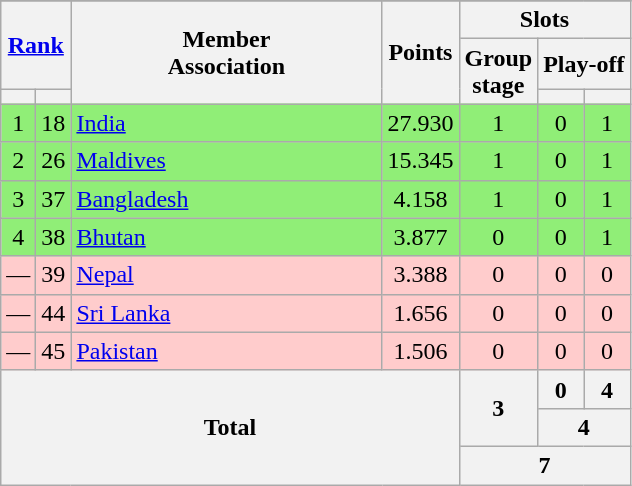<table class="wikitable" style="text-align:center">
<tr>
</tr>
<tr>
<th colspan=2 rowspan=2><a href='#'>Rank</a></th>
<th rowspan=3 width=200>Member<br>Association</th>
<th rowspan=3>Points</th>
<th colspan=3>Slots</th>
</tr>
<tr>
<th rowspan=2>Group<br>stage</th>
<th colspan=2>Play-off</th>
</tr>
<tr>
<th></th>
<th></th>
<th></th>
<th></th>
</tr>
<tr bgcolor=#90ee77>
<td>1</td>
<td>18</td>
<td align=left> <a href='#'>India</a></td>
<td>27.930</td>
<td>1</td>
<td>0</td>
<td>1</td>
</tr>
<tr bgcolor=#90ee77>
<td>2</td>
<td>26</td>
<td align=left> <a href='#'>Maldives</a></td>
<td>15.345</td>
<td>1</td>
<td>0</td>
<td>1</td>
</tr>
<tr bgcolor=#90ee77>
<td>3</td>
<td>37</td>
<td align=left> <a href='#'>Bangladesh</a></td>
<td>4.158</td>
<td>1</td>
<td>0</td>
<td>1</td>
</tr>
<tr bgcolor=#90ee77>
<td>4</td>
<td>38</td>
<td align=left> <a href='#'>Bhutan</a></td>
<td>3.877</td>
<td>0</td>
<td>0</td>
<td>1</td>
</tr>
<tr bgcolor=#ffcccc>
<td>—</td>
<td>39</td>
<td align=left> <a href='#'>Nepal</a></td>
<td>3.388</td>
<td>0</td>
<td>0</td>
<td>0</td>
</tr>
<tr bgcolor=#ffcccc>
<td>—</td>
<td>44</td>
<td align=left> <a href='#'>Sri Lanka</a></td>
<td>1.656</td>
<td>0</td>
<td>0</td>
<td>0</td>
</tr>
<tr bgcolor=#ffcccc>
<td>—</td>
<td>45</td>
<td align=left> <a href='#'>Pakistan</a></td>
<td>1.506</td>
<td>0</td>
<td>0</td>
<td>0</td>
</tr>
<tr>
<th colspan=4 rowspan=3>Total</th>
<th rowspan=2>3</th>
<th>0</th>
<th>4</th>
</tr>
<tr>
<th colspan=2>4</th>
</tr>
<tr>
<th colspan=3>7</th>
</tr>
</table>
